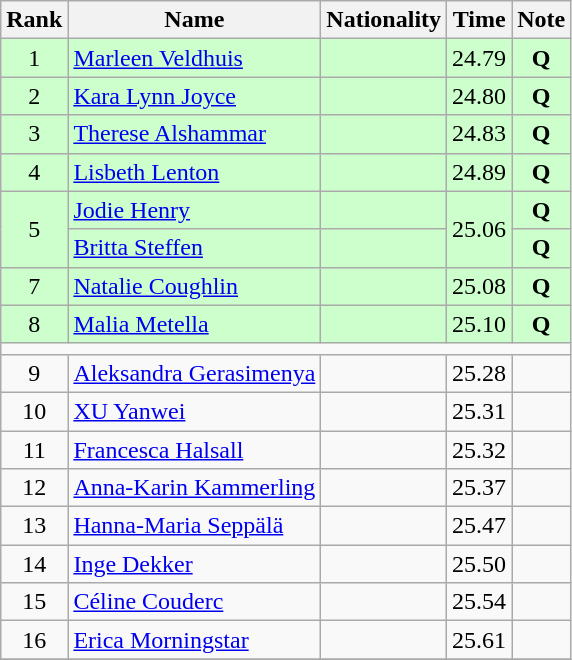<table class="wikitable" style="text-align:center">
<tr>
<th>Rank</th>
<th>Name</th>
<th>Nationality</th>
<th>Time</th>
<th>Note</th>
</tr>
<tr bgcolor=#ccffcc>
<td>1</td>
<td align=left><a href='#'>Marleen Veldhuis</a></td>
<td align=left></td>
<td>24.79</td>
<td><strong>Q</strong></td>
</tr>
<tr bgcolor=#ccffcc>
<td>2</td>
<td align=left><a href='#'>Kara Lynn Joyce</a></td>
<td align=left></td>
<td>24.80</td>
<td><strong>Q</strong></td>
</tr>
<tr bgcolor=#ccffcc>
<td>3</td>
<td align=left><a href='#'>Therese Alshammar</a></td>
<td align=left></td>
<td>24.83</td>
<td><strong>Q</strong></td>
</tr>
<tr bgcolor=#ccffcc>
<td>4</td>
<td align=left><a href='#'>Lisbeth Lenton</a></td>
<td align=left></td>
<td>24.89</td>
<td><strong>Q</strong></td>
</tr>
<tr bgcolor=#ccffcc>
<td rowspan=2>5</td>
<td align=left><a href='#'>Jodie Henry</a></td>
<td align=left></td>
<td rowspan=2>25.06</td>
<td><strong>Q</strong></td>
</tr>
<tr bgcolor=#ccffcc>
<td align=left><a href='#'>Britta Steffen</a></td>
<td align=left></td>
<td><strong>Q</strong></td>
</tr>
<tr bgcolor=#ccffcc>
<td>7</td>
<td align=left><a href='#'>Natalie Coughlin</a></td>
<td align=left></td>
<td>25.08</td>
<td><strong>Q</strong></td>
</tr>
<tr bgcolor=#ccffcc>
<td>8</td>
<td align=left><a href='#'>Malia Metella</a></td>
<td align=left></td>
<td>25.10</td>
<td><strong>Q</strong></td>
</tr>
<tr>
<td colspan=5></td>
</tr>
<tr>
<td>9</td>
<td align=left><a href='#'>Aleksandra Gerasimenya</a></td>
<td align=left></td>
<td>25.28</td>
<td></td>
</tr>
<tr>
<td>10</td>
<td align=left><a href='#'>XU Yanwei</a></td>
<td align=left></td>
<td>25.31</td>
<td></td>
</tr>
<tr>
<td>11</td>
<td align=left><a href='#'>Francesca Halsall</a></td>
<td align=left></td>
<td>25.32</td>
<td></td>
</tr>
<tr>
<td>12</td>
<td align=left><a href='#'>Anna-Karin Kammerling</a></td>
<td align=left></td>
<td>25.37</td>
<td></td>
</tr>
<tr>
<td>13</td>
<td align=left><a href='#'>Hanna-Maria Seppälä</a></td>
<td align=left></td>
<td>25.47</td>
<td></td>
</tr>
<tr>
<td>14</td>
<td align=left><a href='#'>Inge Dekker</a></td>
<td align=left></td>
<td>25.50</td>
<td></td>
</tr>
<tr>
<td>15</td>
<td align=left><a href='#'>Céline Couderc</a></td>
<td align=left></td>
<td>25.54</td>
<td></td>
</tr>
<tr>
<td>16</td>
<td align=left><a href='#'>Erica Morningstar</a></td>
<td align=left></td>
<td>25.61</td>
<td></td>
</tr>
<tr>
</tr>
</table>
